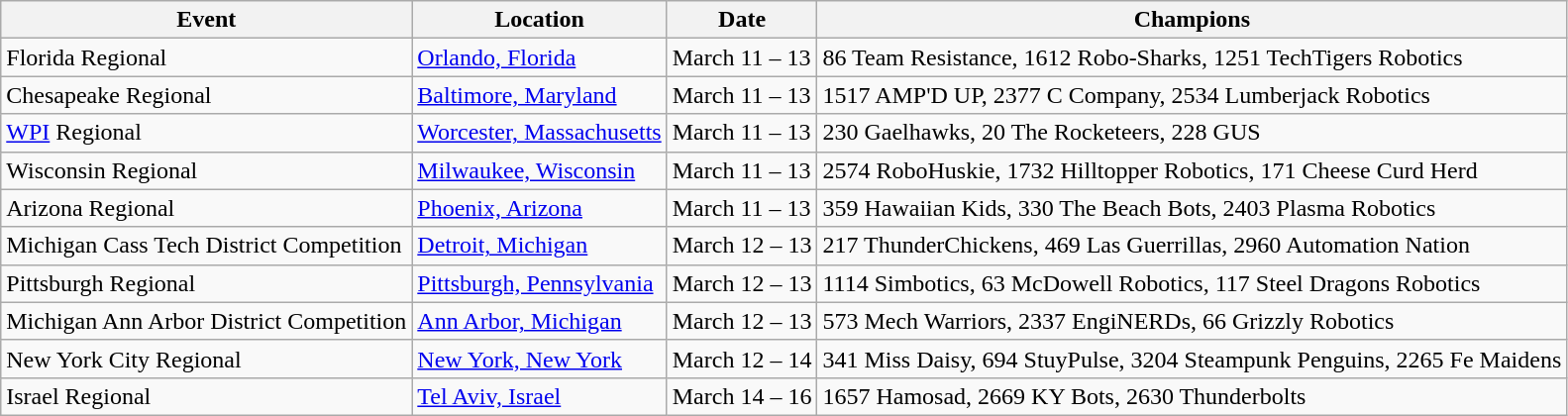<table class="wikitable">
<tr>
<th>Event</th>
<th>Location</th>
<th>Date</th>
<th>Champions</th>
</tr>
<tr>
<td>Florida Regional</td>
<td><a href='#'>Orlando, Florida</a></td>
<td>March 11 – 13</td>
<td>86 Team Resistance, 1612 Robo-Sharks, 1251 TechTigers Robotics</td>
</tr>
<tr>
<td>Chesapeake Regional</td>
<td><a href='#'>Baltimore, Maryland</a></td>
<td>March 11 – 13</td>
<td>1517 AMP'D UP, 2377 C Company, 2534 Lumberjack Robotics</td>
</tr>
<tr>
<td><a href='#'>WPI</a> Regional</td>
<td><a href='#'>Worcester, Massachusetts</a></td>
<td>March 11 – 13</td>
<td>230 Gaelhawks, 20 The Rocketeers, 228 GUS</td>
</tr>
<tr>
<td>Wisconsin Regional</td>
<td><a href='#'>Milwaukee, Wisconsin</a></td>
<td>March 11 – 13</td>
<td>2574 RoboHuskie, 1732 Hilltopper Robotics, 171 Cheese Curd Herd</td>
</tr>
<tr>
<td>Arizona Regional</td>
<td><a href='#'>Phoenix, Arizona</a></td>
<td>March 11 – 13</td>
<td>359 Hawaiian Kids, 330 The Beach Bots, 2403 Plasma Robotics</td>
</tr>
<tr>
<td>Michigan Cass Tech District Competition</td>
<td><a href='#'>Detroit, Michigan</a></td>
<td>March 12 – 13</td>
<td>217 ThunderChickens, 469 Las Guerrillas, 2960 Automation Nation</td>
</tr>
<tr>
<td>Pittsburgh Regional</td>
<td><a href='#'>Pittsburgh, Pennsylvania</a></td>
<td>March 12 – 13</td>
<td>1114 Simbotics, 63 McDowell Robotics, 117 Steel Dragons Robotics</td>
</tr>
<tr>
<td>Michigan Ann Arbor District Competition</td>
<td><a href='#'>Ann Arbor, Michigan</a></td>
<td>March 12 – 13</td>
<td>573 Mech Warriors, 2337 EngiNERDs, 66 Grizzly Robotics</td>
</tr>
<tr>
<td>New York City Regional</td>
<td><a href='#'>New York, New York</a></td>
<td>March 12 – 14</td>
<td>341 Miss Daisy, 694 StuyPulse, 3204 Steampunk Penguins, 2265 Fe Maidens</td>
</tr>
<tr>
<td>Israel Regional</td>
<td><a href='#'>Tel Aviv, Israel</a></td>
<td>March 14 – 16</td>
<td>1657 Hamosad, 2669 KY Bots, 2630 Thunderbolts</td>
</tr>
</table>
